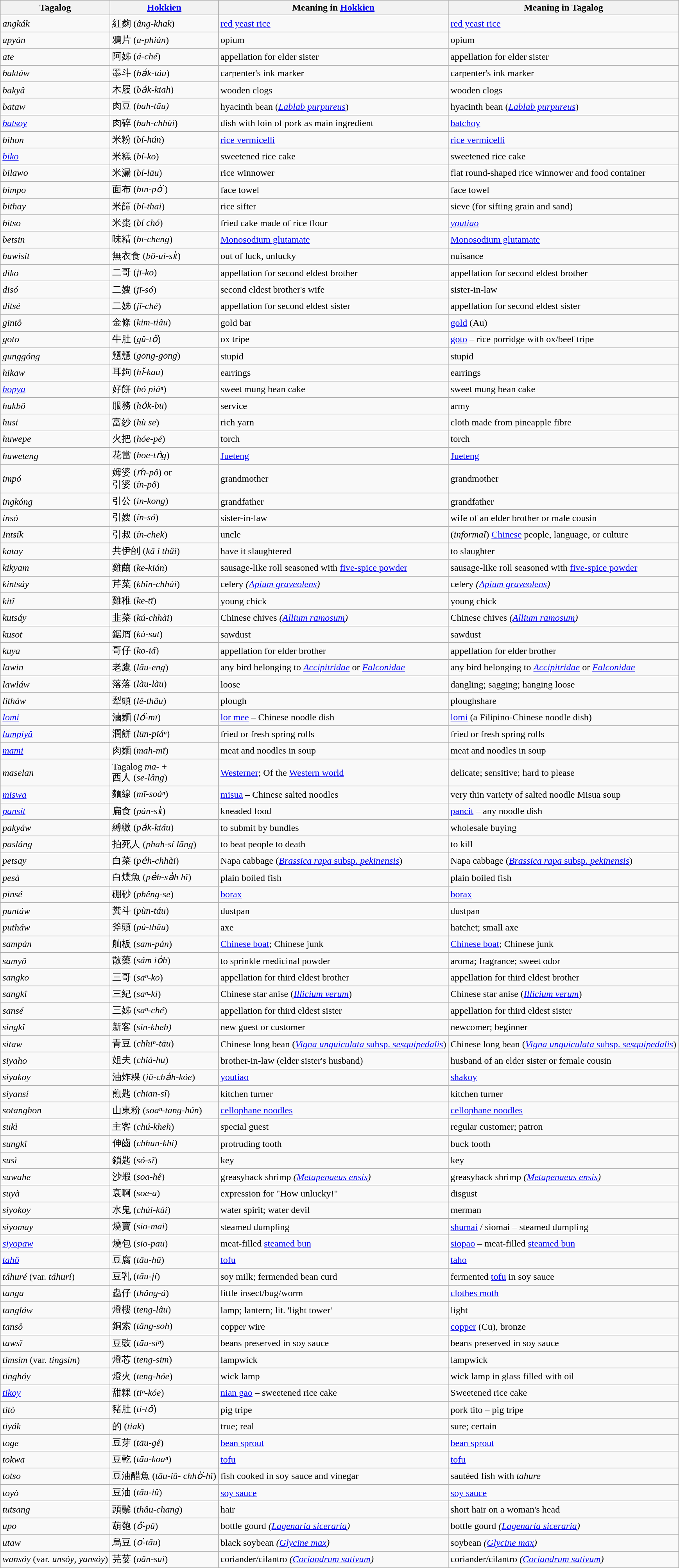<table class="wikitable sortable">
<tr>
<th>Tagalog</th>
<th><a href='#'>Hokkien</a></th>
<th>Meaning in <a href='#'>Hokkien</a></th>
<th>Meaning in Tagalog</th>
</tr>
<tr>
<td><em>angkák</em></td>
<td>紅麴 (<em>âng-khak</em>)</td>
<td><a href='#'>red yeast rice</a></td>
<td><a href='#'>red yeast rice</a></td>
</tr>
<tr>
<td><em>apyán</em></td>
<td>鴉片 (<em>a-phiàn</em>)</td>
<td>opium</td>
<td>opium</td>
</tr>
<tr>
<td><em>ate</em></td>
<td>阿姊 (<em>á-ché</em>)</td>
<td>appellation for elder sister</td>
<td>appellation for elder sister</td>
</tr>
<tr>
<td><em>baktáw</em></td>
<td>墨斗 (<em>ba̍k-táu</em>)</td>
<td>carpenter's ink marker</td>
<td>carpenter's ink marker</td>
</tr>
<tr>
<td><em>bakyâ</em></td>
<td>木屐 (<em>ba̍k-kiah</em>)</td>
<td>wooden clogs</td>
<td>wooden clogs</td>
</tr>
<tr>
<td><em>bataw</em></td>
<td>肉豆 (<em>bah-tāu)</em></td>
<td>hyacinth bean (<em><a href='#'>Lablab purpureus</a></em>)</td>
<td>hyacinth bean (<em><a href='#'>Lablab purpureus</a></em>)</td>
</tr>
<tr>
<td><em><a href='#'>batsoy</a></em></td>
<td>肉碎 (<em>bah-chhùi</em>)</td>
<td>dish with loin of pork as main ingredient</td>
<td><a href='#'>batchoy</a></td>
</tr>
<tr>
<td><em>bihon</em></td>
<td>米粉 (<em>bí-hún</em>)</td>
<td><a href='#'>rice vermicelli</a></td>
<td><a href='#'>rice vermicelli</a></td>
</tr>
<tr>
<td><em><a href='#'>biko</a></em></td>
<td>米糕 (<em>bí-ko</em>)</td>
<td>sweetened rice cake</td>
<td>sweetened rice cake</td>
</tr>
<tr>
<td><em>bilawo</em></td>
<td>米漏 (<em>bí-lāu</em>)</td>
<td>rice winnower</td>
<td>flat round-shaped rice winnower and food container</td>
</tr>
<tr>
<td><em>bimpo</em></td>
<td>面布 (<em>bīn-pò͘</em> )</td>
<td>face towel</td>
<td>face towel</td>
</tr>
<tr>
<td><em>bithay</em></td>
<td>米篩 (<em>bí-thai</em>)</td>
<td>rice sifter</td>
<td>sieve (for sifting grain and sand)</td>
</tr>
<tr>
<td><em>bitso</em></td>
<td>米棗 (<em>bí chó</em>)</td>
<td>fried cake made of rice flour</td>
<td><em><a href='#'>youtiao</a></em></td>
</tr>
<tr>
<td><em>betsin</em></td>
<td>味精 (<em>bī-cheng</em>)</td>
<td><a href='#'>Monosodium glutamate</a></td>
<td><a href='#'>Monosodium glutamate</a></td>
</tr>
<tr>
<td><em>buwisit</em></td>
<td>無衣食 (<em>bô-ui-si̍t</em>)</td>
<td>out of luck, unlucky</td>
<td>nuisance</td>
</tr>
<tr>
<td><em>diko</em></td>
<td>二哥 (<em>jī-ko</em>)</td>
<td>appellation for second eldest brother</td>
<td>appellation for second eldest brother</td>
</tr>
<tr>
<td><em>disó</em></td>
<td>二嫂 (<em>jī-só</em>)</td>
<td>second eldest brother's wife</td>
<td>sister-in-law</td>
</tr>
<tr>
<td><em>ditsé</em></td>
<td>二姊 (<em>jī-ché</em>)</td>
<td>appellation for second eldest sister</td>
<td>appellation for second eldest sister</td>
</tr>
<tr>
<td><em>gintô</em></td>
<td>金條 (<em>kim-tiâu</em>)</td>
<td>gold bar</td>
<td><a href='#'>gold</a> (Au)</td>
</tr>
<tr>
<td><em>goto</em></td>
<td>牛肚 (<em>gû-tǒ͘</em>)</td>
<td>ox tripe</td>
<td><a href='#'>goto</a> – rice porridge with ox/beef tripe</td>
</tr>
<tr>
<td><em>gunggóng</em></td>
<td>戇戇 (<em>gōng-gōng</em>)</td>
<td>stupid</td>
<td>stupid</td>
</tr>
<tr>
<td><em>hikaw</em></td>
<td>耳鉤 (<em>hǐ-kau</em>)</td>
<td>earrings</td>
<td>earrings</td>
</tr>
<tr>
<td><em><a href='#'>hopya</a></em></td>
<td>好餅 (<em>hó piáⁿ</em>)</td>
<td>sweet mung bean cake</td>
<td>sweet mung bean cake</td>
</tr>
<tr>
<td><em>hukbô</em></td>
<td>服務 (<em>ho̍k-bū</em>)</td>
<td>service</td>
<td>army</td>
</tr>
<tr>
<td><em>husi</em></td>
<td>富紗 (<em>hù se</em>)</td>
<td>rich yarn</td>
<td>cloth made from pineapple fibre</td>
</tr>
<tr>
<td><em>huwepe</em></td>
<td>火把 (<em>hóe-pé</em>)</td>
<td>torch</td>
<td>torch</td>
</tr>
<tr>
<td><em>huweteng</em></td>
<td>花當 (<em>hoe-tǹg</em>)</td>
<td><a href='#'>Jueteng</a></td>
<td><a href='#'>Jueteng</a></td>
</tr>
<tr>
<td><em>impó</em></td>
<td>姆婆 (<em>ḿ-pô</em>) or<br>引婆 (<em>ín-pô</em>)</td>
<td>grandmother</td>
<td>grandmother</td>
</tr>
<tr>
<td><em>ingkóng</em></td>
<td>引公 (<em>ín-kong</em>)</td>
<td>grandfather</td>
<td>grandfather</td>
</tr>
<tr>
<td><em>insó</em></td>
<td>引嫂 (<em>ín-só</em>)</td>
<td>sister-in-law</td>
<td>wife of an elder brother or male cousin</td>
</tr>
<tr>
<td><em>Intsík</em></td>
<td>引叔 (<em>ín-chek</em>)</td>
<td>uncle</td>
<td>(<em>informal</em>) <a href='#'>Chinese</a> people, language, or culture</td>
</tr>
<tr>
<td><em>katay</em></td>
<td>共伊刣 (<em>kā i thâi</em>)</td>
<td>have it slaughtered</td>
<td>to slaughter</td>
</tr>
<tr>
<td><em>kikyam</em></td>
<td>雞繭 (<em>ke-kián</em>)</td>
<td>sausage-like roll seasoned with <a href='#'>five-spice powder</a></td>
<td>sausage-like roll seasoned with <a href='#'>five-spice powder</a></td>
</tr>
<tr>
<td><em>kintsáy</em></td>
<td>芹菜 (<em>khîn-chhài</em>)</td>
<td>celery <em>(<a href='#'>Apium graveolens</a>)</em></td>
<td>celery <em>(<a href='#'>Apium graveolens</a>)</em></td>
</tr>
<tr>
<td><em>kitî</em></td>
<td>雞稚 (<em>ke-tī</em>)</td>
<td>young chick</td>
<td>young chick</td>
</tr>
<tr>
<td><em>kutsáy</em></td>
<td>韭菜 (<em>kú-chhài</em>)</td>
<td>Chinese chives <em>(<a href='#'>Allium ramosum</a>)</em></td>
<td>Chinese chives <em>(<a href='#'>Allium ramosum</a>)</em></td>
</tr>
<tr>
<td><em>kusot</em></td>
<td>鋸屑 (<em>kù-sut</em>)</td>
<td>sawdust</td>
<td>sawdust</td>
</tr>
<tr>
<td><em>kuya</em></td>
<td>哥仔 (<em>ko-iá</em>)</td>
<td>appellation for elder brother</td>
<td>appellation for elder brother</td>
</tr>
<tr>
<td><em>lawin</em></td>
<td>老鷹 (<em>lāu-eng</em>)</td>
<td>any bird belonging to <em><a href='#'>Accipitridae</a></em> or <em><a href='#'>Falconidae</a></em></td>
<td>any bird belonging to <em><a href='#'>Accipitridae</a></em> or <em><a href='#'>Falconidae</a></em></td>
</tr>
<tr>
<td><em>lawláw</em></td>
<td>落落 (<em>làu-làu</em>)</td>
<td>loose</td>
<td>dangling; sagging; hanging loose</td>
</tr>
<tr>
<td><em>litháw</em></td>
<td>犁頭 (<em>lê-thâu</em>)</td>
<td>plough</td>
<td>ploughshare</td>
</tr>
<tr>
<td><em><a href='#'>lomi</a></em></td>
<td>滷麵 (<em>ló͘-mī</em>)</td>
<td><a href='#'>lor mee</a> – Chinese noodle dish</td>
<td><a href='#'>lomi</a> (a Filipino-Chinese noodle dish)</td>
</tr>
<tr>
<td><em><a href='#'>lumpiyâ</a></em></td>
<td>潤餅 (<em>lūn-piáⁿ</em>)</td>
<td>fried or fresh spring rolls</td>
<td>fried or fresh spring rolls</td>
</tr>
<tr>
<td><em><a href='#'>mami</a></em></td>
<td>肉麵 (<em>mah-mī</em>)</td>
<td>meat and noodles in soup</td>
<td>meat and noodles in soup</td>
</tr>
<tr>
<td><em>maselan</em></td>
<td>Tagalog <em>ma-</em> +<br>西人 (<em>se-lâng</em>)</td>
<td><a href='#'>Westerner</a>; Of the <a href='#'>Western world</a></td>
<td>delicate; sensitive; hard to please</td>
</tr>
<tr>
<td><em><a href='#'>miswa</a></em></td>
<td>麵線 (<em>mī-soàⁿ</em>)</td>
<td><a href='#'>misua</a> – Chinese salted noodles</td>
<td>very thin variety of salted noodle Misua soup</td>
</tr>
<tr>
<td><em><a href='#'>pansít</a></em></td>
<td>扁食 (<em>pán-si̍t</em>)</td>
<td>kneaded food</td>
<td><a href='#'>pancit</a> – any noodle dish</td>
</tr>
<tr>
<td><em>pakyáw</em></td>
<td>縛繳 (<em>pa̍k-kiáu</em>)</td>
<td>to submit by bundles</td>
<td>wholesale buying</td>
</tr>
<tr>
<td><em>pasláng</em></td>
<td>拍死人 (<em>phah-sí lāng</em>)</td>
<td>to beat people to death</td>
<td>to kill</td>
</tr>
<tr>
<td><em>petsay</em></td>
<td>白菜 (<em>pe̍h-chhài</em>)</td>
<td>Napa cabbage (<a href='#'><em>Brassica rapa</em> subsp. <em>pekinensis</em></a>)</td>
<td>Napa cabbage (<a href='#'><em>Brassica rapa</em> subsp. <em>pekinensis</em></a>)</td>
</tr>
<tr>
<td><em>pesà</em></td>
<td>白煠魚 (<em>pe̍h-sa̍h hî</em>)</td>
<td>plain boiled fish</td>
<td>plain boiled fish</td>
</tr>
<tr>
<td><em>pinsé</em></td>
<td>硼砂 (<em>phêng-se</em>)</td>
<td><a href='#'>borax</a></td>
<td><a href='#'>borax</a></td>
</tr>
<tr>
<td><em>puntáw</em></td>
<td>糞斗 (<em>pùn-táu</em>)</td>
<td>dustpan</td>
<td>dustpan</td>
</tr>
<tr>
<td><em>putháw</em></td>
<td>斧頭 (<em>pú-thâu</em>)</td>
<td>axe</td>
<td>hatchet; small axe</td>
</tr>
<tr>
<td><em>sampán</em></td>
<td>舢板 (<em>sam-pán</em>)</td>
<td><a href='#'>Chinese boat</a>; Chinese junk</td>
<td><a href='#'>Chinese boat</a>; Chinese junk</td>
</tr>
<tr>
<td><em>samyô</em></td>
<td>散藥 (<em>sám io̍h</em>)</td>
<td>to sprinkle medicinal powder</td>
<td>aroma; fragrance; sweet odor</td>
</tr>
<tr>
<td><em>sangko</em></td>
<td>三哥 (<em>saⁿ-ko</em>)</td>
<td>appellation for third eldest brother</td>
<td>appellation for third eldest brother</td>
</tr>
<tr>
<td><em>sangkî</em></td>
<td>三紀 (<em>saⁿ-kì</em>)</td>
<td>Chinese star anise (<em><a href='#'>Illicium verum</a></em>)</td>
<td>Chinese star anise (<em><a href='#'>Illicium verum</a></em>)</td>
</tr>
<tr>
<td><em>sansé</em></td>
<td>三姊 (<em>saⁿ-ché</em>)</td>
<td>appellation for third eldest sister</td>
<td>appellation for third eldest sister</td>
</tr>
<tr>
<td><em>singkî</em></td>
<td>新客 (<em>sin-kheh)</em></td>
<td>new guest or customer</td>
<td>newcomer; beginner</td>
</tr>
<tr>
<td><em>sitaw</em></td>
<td>青豆 (<em>chhiⁿ-tāu</em>)</td>
<td>Chinese long bean (<a href='#'><em>Vigna unguiculata</em> subsp. <em>sesquipedalis</em></a>)</td>
<td>Chinese long bean (<a href='#'><em>Vigna unguiculata</em> subsp. <em>sesquipedalis</em></a>)</td>
</tr>
<tr>
<td><em>siyaho</em></td>
<td>姐夫 (<em>chiá-hu</em>)</td>
<td>brother-in-law (elder sister's husband)</td>
<td>husband of an elder sister or female cousin</td>
</tr>
<tr>
<td><em>siyakoy</em></td>
<td>油炸粿 (<em>iû-cha̍h-kóe</em>)</td>
<td><a href='#'>youtiao</a></td>
<td><a href='#'>shakoy</a></td>
</tr>
<tr>
<td><em>siyansí</em></td>
<td>煎匙 (<em>chian-sî</em>)</td>
<td>kitchen turner</td>
<td>kitchen turner</td>
</tr>
<tr>
<td><em>sotanghon</em></td>
<td>山東粉 (<em>soaⁿ-tang-hún</em>)</td>
<td><a href='#'>cellophane noodles</a></td>
<td><a href='#'>cellophane noodles</a></td>
</tr>
<tr>
<td><em>sukì</em></td>
<td>主客 (<em>chú-kheh</em>)</td>
<td>special guest</td>
<td>regular customer; patron</td>
</tr>
<tr>
<td><em>sungkî</em></td>
<td>伸齒 (<em>chhun-khí)</em></td>
<td>protruding tooth</td>
<td>buck tooth</td>
</tr>
<tr>
<td><em>susì</em></td>
<td>鎖匙 (<em>só-sî</em>)</td>
<td>key</td>
<td>key</td>
</tr>
<tr>
<td><em>suwahe</em></td>
<td>沙蝦 (<em>soa-hê</em>)</td>
<td>greasyback shrimp <em>(<a href='#'>Metapenaeus ensis</a>)</em></td>
<td>greasyback shrimp <em>(<a href='#'>Metapenaeus ensis</a>)</em></td>
</tr>
<tr>
<td><em>suyà</em></td>
<td>衰啊 (<em>soe-a</em>)</td>
<td>expression for "How unlucky!"</td>
<td>disgust</td>
</tr>
<tr>
<td><em>siyokoy</em></td>
<td>水鬼 (<em>chúi-kúi</em>)</td>
<td>water spirit; water devil</td>
<td>merman</td>
</tr>
<tr>
<td><em>siyomay</em></td>
<td>燒賣 (<em>sio-mai</em>)</td>
<td>steamed dumpling</td>
<td><a href='#'>shumai</a> / siomai – steamed dumpling</td>
</tr>
<tr>
<td><em><a href='#'>siyopaw</a></em></td>
<td>燒包 (<em>sio-pau</em>)</td>
<td>meat-filled <a href='#'>steamed bun</a></td>
<td><a href='#'>siopao</a> – meat-filled <a href='#'>steamed bun</a></td>
</tr>
<tr>
<td><em><a href='#'>tahô</a></em></td>
<td>豆腐 (<em>tāu-hū</em>)</td>
<td><a href='#'>tofu</a></td>
<td><a href='#'>taho</a></td>
</tr>
<tr>
<td><em>táhuré</em> (var. <em>táhurí</em>)</td>
<td>豆乳 (<em>tāu-jí</em>)</td>
<td>soy milk; fermended bean curd</td>
<td>fermented <a href='#'>tofu</a> in soy sauce</td>
</tr>
<tr>
<td><em>tanga</em></td>
<td>蟲仔 (<em>thâng-á</em>)</td>
<td>little insect/bug/worm</td>
<td><a href='#'>clothes moth</a></td>
</tr>
<tr>
<td><em>tangláw</em></td>
<td>燈樓 (<em>teng-lâu</em>)</td>
<td>lamp; lantern; lit. 'light tower'</td>
<td>light</td>
</tr>
<tr>
<td><em>tansô</em></td>
<td>銅索 (<em>tâng-soh</em>)</td>
<td>copper wire</td>
<td><a href='#'>copper</a> (Cu), bronze</td>
</tr>
<tr>
<td><em>tawsî</em></td>
<td>豆豉 (<em>tāu-sīⁿ</em>)</td>
<td>beans preserved in soy sauce</td>
<td>beans preserved in soy sauce</td>
</tr>
<tr>
<td><em>timsím</em> (var. <em>tingsím</em>)</td>
<td>燈芯 (<em>teng-sim</em>)</td>
<td>lampwick</td>
<td>lampwick</td>
</tr>
<tr>
<td><em>tinghóy</em></td>
<td>燈火 (<em>teng-hóe</em>)</td>
<td>wick lamp</td>
<td>wick lamp in glass filled with oil</td>
</tr>
<tr>
<td><em><a href='#'>tikoy</a></em></td>
<td>甜粿 (<em>tiⁿ-kóe</em>)</td>
<td><a href='#'>nian gao</a> <em>–</em> sweetened rice cake</td>
<td>Sweetened rice cake</td>
</tr>
<tr>
<td><em>titò</em></td>
<td>豬肚 (<em>ti-tǒ͘</em>)</td>
<td>pig tripe</td>
<td>pork tito – pig tripe</td>
</tr>
<tr>
<td><em>tiyák</em></td>
<td>的 (<em>tiak</em>)</td>
<td>true; real</td>
<td>sure; certain</td>
</tr>
<tr>
<td><em>toge</em></td>
<td>豆芽 (<em>tāu-gê</em>)</td>
<td><a href='#'>bean sprout</a></td>
<td><a href='#'>bean sprout</a></td>
</tr>
<tr>
<td><em>tokwa</em></td>
<td>豆乾 (<em>tāu-koaⁿ</em>)</td>
<td><a href='#'>tofu</a></td>
<td><a href='#'>tofu</a></td>
</tr>
<tr>
<td><em>totso</em></td>
<td>豆油醋魚 (<em>tāu-iû- chhò͘-hî</em>)</td>
<td>fish cooked in soy sauce and vinegar</td>
<td>sautéed fish with <em>tahure</em></td>
</tr>
<tr>
<td><em>toyò</em></td>
<td>豆油 (<em>tāu-iû</em>)</td>
<td><a href='#'>soy sauce</a></td>
<td><a href='#'>soy sauce</a></td>
</tr>
<tr>
<td><em>tutsang</em></td>
<td>頭鬃 (<em>thâu-chang</em>)</td>
<td>hair</td>
<td>short hair on a woman's head</td>
</tr>
<tr>
<td><em>upo</em></td>
<td>葫匏 (<em>ô͘-pû</em>)</td>
<td>bottle gourd <em>(<a href='#'>Lagenaria siceraria</a>)</em></td>
<td>bottle gourd <em>(<a href='#'>Lagenaria siceraria</a>)</em></td>
</tr>
<tr>
<td><em>utaw</em></td>
<td>烏豆 (<em>o͘-tāu</em>)</td>
<td>black soybean <em>(<a href='#'>Glycine max</a>)</em></td>
<td>soybean <em>(<a href='#'>Glycine max</a>)</em></td>
</tr>
<tr>
<td><em>wansóy</em> (var. <em>unsóy</em>, <em>yansóy</em>)</td>
<td>芫荽 (<em>oân-sui</em>)</td>
<td>coriander/cilantro <em>(<a href='#'>Coriandrum sativum</a>)</em></td>
<td>coriander/cilantro <em>(<a href='#'>Coriandrum sativum</a>)</em></td>
</tr>
</table>
